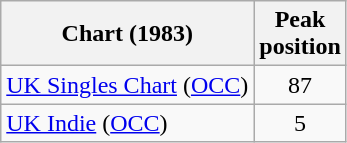<table class="wikitable">
<tr>
<th align="left">Chart (1983)</th>
<th style="text-align:center;">Peak<br>position</th>
</tr>
<tr>
<td align="left"><a href='#'>UK Singles Chart</a>  (<a href='#'>OCC</a>)</td>
<td style="text-align:center;">87</td>
</tr>
<tr>
<td align="left"><a href='#'>UK Indie</a> (<a href='#'>OCC</a>)</td>
<td style="text-align:center;">5</td>
</tr>
</table>
